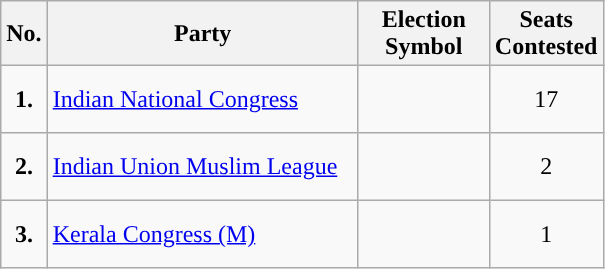<table class="wikitable">
<tr>
<th scope="col" style="width:4px;">No.</th>
<th scope="col" style="width:200px;">Party</th>
<th scope="col" style="width:80px;">Election Symbol</th>
<th scope="col" style="width:60px;">Seats Contested</th>
</tr>
<tr style="height: 45px;">
<td style="text-align:center; background:"><strong>1.</strong></td>
<td><a href='#'>Indian National Congress</a></td>
<td style="text-align:center;"></td>
<td style="text-align:center;">17</td>
</tr>
<tr style="height: 45px;">
<td style="text-align:center; background:"><strong>2.</strong></td>
<td><a href='#'>Indian Union Muslim League</a></td>
<td style="text-align:center;"></td>
<td style="text-align:center;">2</td>
</tr>
<tr style="height: 45px;">
<td style="text-align:center; background:"><strong>3.</strong></td>
<td><a href='#'>Kerala Congress (M)</a></td>
<td style="text-align:center;"></td>
<td style="text-align:center;">1</td>
</tr>
</table>
